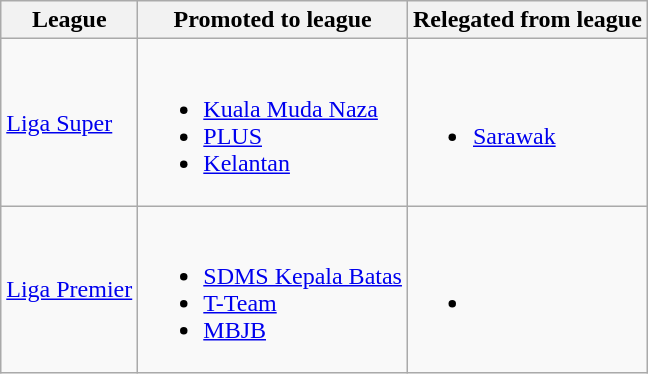<table class="wikitable">
<tr>
<th>League</th>
<th>Promoted to league</th>
<th>Relegated from league</th>
</tr>
<tr>
<td><a href='#'>Liga Super</a></td>
<td><br><ul><li><a href='#'>Kuala Muda Naza</a></li><li><a href='#'>PLUS</a></li><li><a href='#'>Kelantan</a></li></ul></td>
<td><br><ul><li><a href='#'>Sarawak</a></li></ul></td>
</tr>
<tr>
<td><a href='#'>Liga Premier</a></td>
<td><br><ul><li><a href='#'>SDMS Kepala Batas</a></li><li><a href='#'>T-Team</a></li><li><a href='#'>MBJB</a></li></ul></td>
<td><br><ul><li></li></ul></td>
</tr>
</table>
